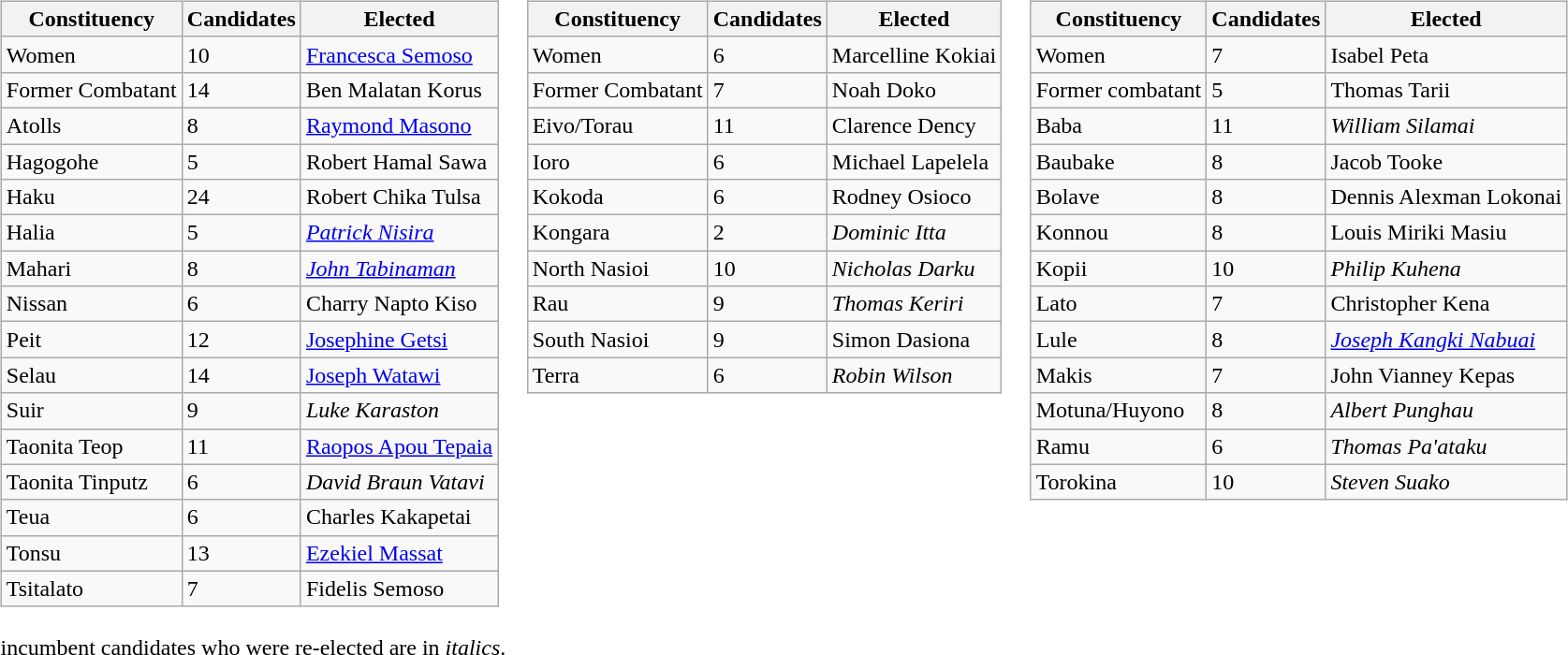<table>
<tr style="vertical-align: top;">
<td><br><table class="wikitable">
<tr>
<th>Constituency</th>
<th>Candidates</th>
<th>Elected</th>
</tr>
<tr>
<td>Women</td>
<td>10</td>
<td><a href='#'>Francesca Semoso</a></td>
</tr>
<tr>
<td>Former Combatant</td>
<td>14</td>
<td>Ben Malatan Korus</td>
</tr>
<tr>
<td>Atolls</td>
<td>8</td>
<td><a href='#'>Raymond Masono</a></td>
</tr>
<tr>
<td>Hagogohe</td>
<td>5</td>
<td>Robert Hamal Sawa</td>
</tr>
<tr>
<td>Haku</td>
<td>24</td>
<td>Robert Chika Tulsa</td>
</tr>
<tr>
<td>Halia</td>
<td>5</td>
<td><em><a href='#'>Patrick Nisira</a></em></td>
</tr>
<tr>
<td>Mahari</td>
<td>8</td>
<td><em><a href='#'>John Tabinaman</a></em></td>
</tr>
<tr>
<td>Nissan</td>
<td>6</td>
<td>Charry Napto Kiso</td>
</tr>
<tr>
<td>Peit</td>
<td>12</td>
<td><a href='#'>Josephine Getsi</a></td>
</tr>
<tr>
<td>Selau</td>
<td>14</td>
<td><a href='#'>Joseph Watawi</a></td>
</tr>
<tr>
<td>Suir</td>
<td>9</td>
<td><em>Luke Karaston</em></td>
</tr>
<tr>
<td>Taonita Teop</td>
<td>11</td>
<td><a href='#'>Raopos Apou Tepaia</a></td>
</tr>
<tr>
<td>Taonita Tinputz</td>
<td>6</td>
<td><em>David Braun Vatavi</em></td>
</tr>
<tr>
<td>Teua</td>
<td>6</td>
<td>Charles Kakapetai</td>
</tr>
<tr>
<td>Tonsu</td>
<td>13</td>
<td><a href='#'>Ezekiel Massat</a></td>
</tr>
<tr>
<td>Tsitalato</td>
<td>7</td>
<td>Fidelis Semoso</td>
</tr>
</table>
</td>
<td><br><table class="wikitable">
<tr>
<th>Constituency</th>
<th>Candidates</th>
<th>Elected</th>
</tr>
<tr>
<td>Women</td>
<td>6</td>
<td>Marcelline Kokiai</td>
</tr>
<tr>
<td>Former Combatant</td>
<td>7</td>
<td>Noah Doko</td>
</tr>
<tr>
<td>Eivo/Torau</td>
<td>11</td>
<td>Clarence Dency</td>
</tr>
<tr>
<td>Ioro</td>
<td>6</td>
<td>Michael Lapelela</td>
</tr>
<tr>
<td>Kokoda</td>
<td>6</td>
<td>Rodney Osioco</td>
</tr>
<tr>
<td>Kongara</td>
<td>2</td>
<td><em>Dominic Itta</em></td>
</tr>
<tr>
<td>North Nasioi</td>
<td>10</td>
<td><em>Nicholas Darku</em></td>
</tr>
<tr>
<td>Rau</td>
<td>9</td>
<td><em>Thomas Keriri</em></td>
</tr>
<tr>
<td>South Nasioi</td>
<td>9</td>
<td>Simon Dasiona</td>
</tr>
<tr>
<td>Terra</td>
<td>6</td>
<td><em>Robin Wilson</em></td>
</tr>
</table>
</td>
<td><br><table class="wikitable">
<tr>
<th>Constituency</th>
<th>Candidates</th>
<th>Elected</th>
</tr>
<tr>
<td>Women</td>
<td>7</td>
<td>Isabel Peta</td>
</tr>
<tr>
<td>Former combatant</td>
<td>5</td>
<td>Thomas Tarii</td>
</tr>
<tr>
<td>Baba</td>
<td>11</td>
<td><em>William Silamai</em></td>
</tr>
<tr>
<td>Baubake</td>
<td>8</td>
<td>Jacob Tooke</td>
</tr>
<tr>
<td>Bolave</td>
<td>8</td>
<td>Dennis Alexman Lokonai</td>
</tr>
<tr>
<td>Konnou</td>
<td>8</td>
<td>Louis Miriki Masiu</td>
</tr>
<tr>
<td>Kopii</td>
<td>10</td>
<td><em>Philip Kuhena</em></td>
</tr>
<tr>
<td>Lato</td>
<td>7</td>
<td>Christopher Kena</td>
</tr>
<tr>
<td>Lule</td>
<td>8</td>
<td><em><a href='#'>Joseph Kangki Nabuai</a></em></td>
</tr>
<tr>
<td>Makis</td>
<td>7</td>
<td>John Vianney Kepas</td>
</tr>
<tr>
<td>Motuna/Huyono</td>
<td>8</td>
<td><em>Albert Punghau</em></td>
</tr>
<tr>
<td>Ramu</td>
<td>6</td>
<td><em>Thomas Pa'ataku</em></td>
</tr>
<tr>
<td>Torokina</td>
<td>10</td>
<td><em>Steven Suako</em></td>
</tr>
</table>
</td>
</tr>
<tr>
<td> incumbent candidates who were re-elected are in <em>italics</em>.</td>
</tr>
</table>
